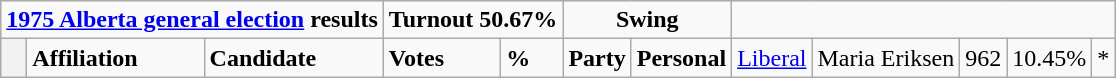<table class="wikitable">
<tr>
<td colspan="3" align=center><strong><a href='#'>1975 Alberta general election</a> results</strong></td>
<td colspan="2"><strong>Turnout 50.67%</strong></td>
<td colspan="2" align=center><strong>Swing</strong></td>
</tr>
<tr>
<th style="width: 10px;"></th>
<td><strong>Affiliation</strong></td>
<td><strong>Candidate</strong></td>
<td><strong>Votes</strong></td>
<td><strong>%</strong></td>
<td><strong>Party</strong></td>
<td><strong>Personal</strong><br>
</td>
<td><a href='#'>Liberal</a></td>
<td>Maria Eriksen</td>
<td>962</td>
<td>10.45%</td>
<td colspan=2 align=center>*<br>





</td>
</tr>
</table>
